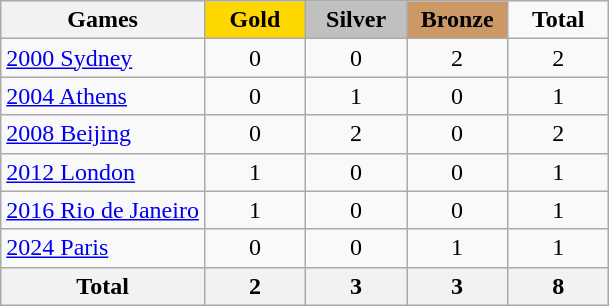<table class="wikitable">
<tr align=center>
<th>Games</th>
<td width=60 bgcolor=gold><strong>Gold</strong></td>
<td width=60 bgcolor=silver><strong>Silver</strong></td>
<td width=60 bgcolor=cc9966><strong>Bronze</strong></td>
<td width=60><strong>Total</strong></td>
</tr>
<tr align=center>
<td align=left><a href='#'>2000 Sydney</a></td>
<td>0</td>
<td>0</td>
<td>2</td>
<td>2</td>
</tr>
<tr align=center>
<td align=left><a href='#'>2004 Athens</a></td>
<td>0</td>
<td>1</td>
<td>0</td>
<td>1</td>
</tr>
<tr align=center>
<td align=left><a href='#'>2008 Beijing</a></td>
<td>0</td>
<td>2</td>
<td>0</td>
<td>2</td>
</tr>
<tr align=center>
<td align=left><a href='#'>2012 London</a></td>
<td>1</td>
<td>0</td>
<td>0</td>
<td>1</td>
</tr>
<tr align=center>
<td align=left><a href='#'>2016 Rio de Janeiro</a></td>
<td>1</td>
<td>0</td>
<td>0</td>
<td>1</td>
</tr>
<tr align=center>
<td align=left><a href='#'>2024 Paris</a></td>
<td>0</td>
<td>0</td>
<td>1</td>
<td>1</td>
</tr>
<tr align=center>
<th>Total</th>
<th>2</th>
<th>3</th>
<th>3</th>
<th>8</th>
</tr>
</table>
